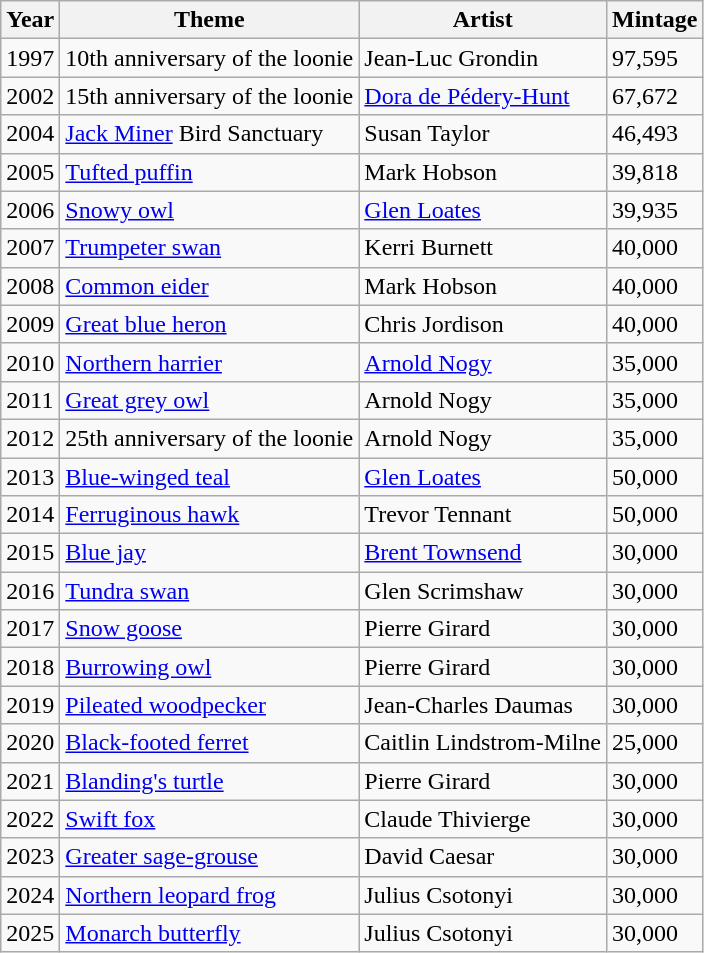<table class="wikitable">
<tr>
<th>Year</th>
<th>Theme</th>
<th>Artist</th>
<th>Mintage</th>
</tr>
<tr>
<td>1997</td>
<td>10th anniversary of the loonie</td>
<td>Jean-Luc Grondin</td>
<td>97,595</td>
</tr>
<tr>
<td>2002</td>
<td>15th anniversary of the loonie</td>
<td><a href='#'>Dora de Pédery-Hunt</a></td>
<td>67,672</td>
</tr>
<tr>
<td>2004</td>
<td><a href='#'>Jack Miner</a> Bird Sanctuary</td>
<td>Susan Taylor</td>
<td>46,493</td>
</tr>
<tr>
<td>2005</td>
<td><a href='#'>Tufted puffin</a></td>
<td>Mark Hobson</td>
<td>39,818</td>
</tr>
<tr>
<td>2006</td>
<td><a href='#'>Snowy owl</a></td>
<td><a href='#'>Glen Loates</a></td>
<td>39,935</td>
</tr>
<tr>
<td>2007</td>
<td><a href='#'>Trumpeter swan</a></td>
<td>Kerri Burnett</td>
<td>40,000</td>
</tr>
<tr>
<td>2008</td>
<td><a href='#'>Common eider</a></td>
<td>Mark Hobson</td>
<td>40,000</td>
</tr>
<tr>
<td>2009</td>
<td><a href='#'>Great blue heron</a></td>
<td>Chris Jordison</td>
<td>40,000</td>
</tr>
<tr>
<td>2010</td>
<td><a href='#'>Northern harrier</a></td>
<td><a href='#'>Arnold Nogy</a></td>
<td>35,000</td>
</tr>
<tr>
<td>2011</td>
<td><a href='#'>Great grey owl</a></td>
<td>Arnold Nogy</td>
<td>35,000</td>
</tr>
<tr>
<td>2012</td>
<td>25th anniversary of the loonie</td>
<td>Arnold Nogy</td>
<td>35,000</td>
</tr>
<tr>
<td>2013</td>
<td><a href='#'>Blue-winged teal</a></td>
<td><a href='#'>Glen Loates</a></td>
<td>50,000</td>
</tr>
<tr>
<td>2014</td>
<td><a href='#'>Ferruginous hawk</a></td>
<td>Trevor Tennant</td>
<td>50,000</td>
</tr>
<tr>
<td>2015</td>
<td><a href='#'>Blue jay</a></td>
<td><a href='#'>Brent Townsend</a></td>
<td>30,000</td>
</tr>
<tr>
<td>2016</td>
<td><a href='#'>Tundra swan</a></td>
<td>Glen Scrimshaw</td>
<td>30,000</td>
</tr>
<tr>
<td>2017</td>
<td><a href='#'>Snow goose</a></td>
<td>Pierre Girard</td>
<td>30,000</td>
</tr>
<tr>
<td>2018</td>
<td><a href='#'>Burrowing owl</a></td>
<td>Pierre Girard</td>
<td>30,000</td>
</tr>
<tr>
<td>2019</td>
<td><a href='#'>Pileated woodpecker</a></td>
<td>Jean-Charles Daumas</td>
<td>30,000</td>
</tr>
<tr>
<td>2020</td>
<td><a href='#'>Black-footed ferret</a></td>
<td>Caitlin Lindstrom-Milne</td>
<td>25,000</td>
</tr>
<tr>
<td>2021</td>
<td><a href='#'>Blanding's turtle</a></td>
<td>Pierre Girard</td>
<td>30,000</td>
</tr>
<tr>
<td>2022</td>
<td><a href='#'>Swift fox</a></td>
<td>Claude Thivierge</td>
<td>30,000</td>
</tr>
<tr>
<td>2023</td>
<td><a href='#'>Greater sage-grouse</a></td>
<td>David Caesar</td>
<td>30,000</td>
</tr>
<tr>
<td>2024</td>
<td><a href='#'>Northern leopard frog</a></td>
<td>Julius Csotonyi</td>
<td>30,000</td>
</tr>
<tr>
<td>2025</td>
<td><a href='#'>Monarch butterfly</a></td>
<td>Julius Csotonyi</td>
<td>30,000</td>
</tr>
</table>
